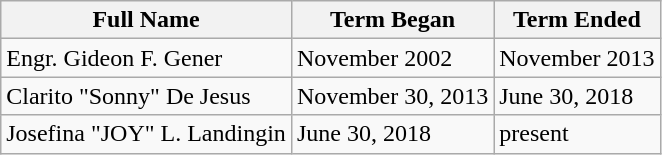<table class=wikitable>
<tr>
<th>Full Name</th>
<th>Term Began</th>
<th>Term Ended</th>
</tr>
<tr>
<td>Engr. Gideon F. Gener</td>
<td>November 2002</td>
<td>November 2013</td>
</tr>
<tr>
<td>Clarito "Sonny" De Jesus</td>
<td>November 30, 2013</td>
<td>June 30, 2018</td>
</tr>
<tr>
<td>Josefina "JOY" L. Landingin</td>
<td>June 30, 2018</td>
<td>present</td>
</tr>
</table>
